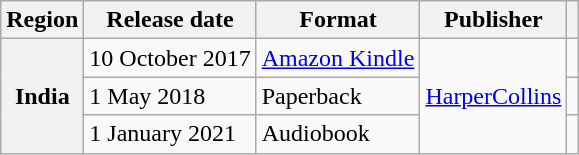<table class="wikitable plainrowheaders">
<tr>
<th scope="col">Region</th>
<th scope="col">Release date</th>
<th scope="col">Format</th>
<th scope="col">Publisher</th>
<th></th>
</tr>
<tr>
<th scope="row" rowspan="3">India</th>
<td>10 October 2017</td>
<td><a href='#'>Amazon Kindle</a></td>
<td rowspan="3"><a href='#'>HarperCollins</a></td>
<td style="text-align: center;"></td>
</tr>
<tr>
<td>1 May 2018</td>
<td>Paperback</td>
<td style="text-align: center;"></td>
</tr>
<tr>
<td>1 January 2021</td>
<td>Audiobook</td>
<td style="text-align: center;"></td>
</tr>
</table>
